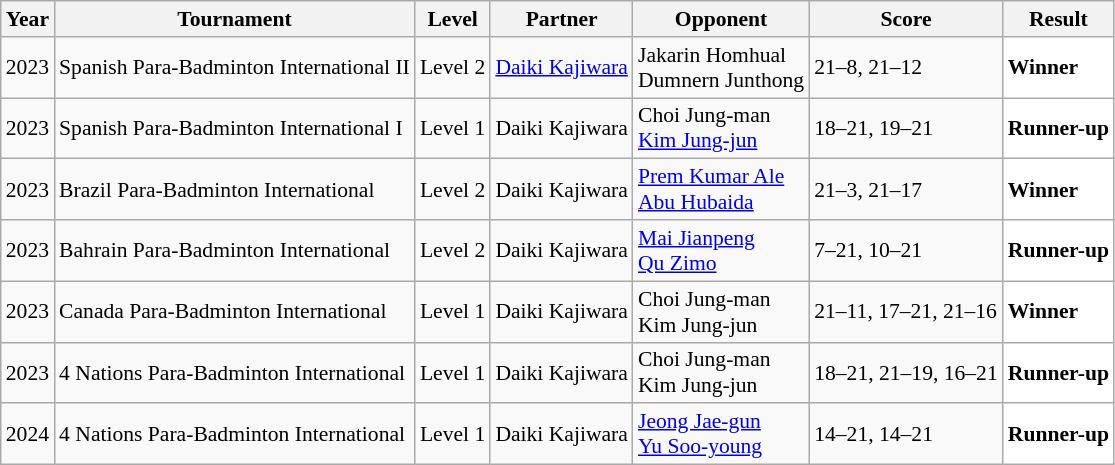<table class="sortable wikitable" style="font-size: 90%;">
<tr>
<th>Year</th>
<th>Tournament</th>
<th>Level</th>
<th>Partner</th>
<th>Opponent</th>
<th>Score</th>
<th>Result</th>
</tr>
<tr>
<td align="center">2023</td>
<td align="left">Spanish Para-Badminton International II</td>
<td align="left">Level 2</td>
<td align="left"> <a href='#'>Daiki Kajiwara</a></td>
<td align="left"> Jakarin Homhual<br>  Dumnern Junthong</td>
<td align="left">21–8, 21–12</td>
<td style="text-align:left; background:white"> <strong>Winner</strong></td>
</tr>
<tr>
<td align="center">2023</td>
<td align="left">Spanish Para-Badminton International I</td>
<td align="left">Level 1</td>
<td align="left"> Daiki Kajiwara</td>
<td align="left"> Choi Jung-man<br>  <a href='#'>Kim Jung-jun</a></td>
<td align="left">18–21, 19–21</td>
<td style="text-align:left; background:white"> <strong>Runner-up</strong></td>
</tr>
<tr>
<td align="center">2023</td>
<td align="left">Brazil Para-Badminton International</td>
<td align="left">Level 2</td>
<td align="left"> Daiki Kajiwara</td>
<td align="left"> <a href='#'>Prem Kumar Ale</a> <br>  <a href='#'>Abu Hubaida</a></td>
<td align="left">21–3, 21–17</td>
<td style="text-align:left; background:white"> <strong>Winner</strong></td>
</tr>
<tr>
<td align="center">2023</td>
<td align="left">Bahrain Para-Badminton International</td>
<td align="left">Level 2</td>
<td align="left"> Daiki Kajiwara</td>
<td align="left"> <a href='#'>Mai Jianpeng</a> <br>  <a href='#'>Qu Zimo</a></td>
<td align="left">7–21, 10–21</td>
<td style="text-align:left; background:white"> <strong>Runner-up</strong></td>
</tr>
<tr>
<td align="center">2023</td>
<td align="left">Canada Para-Badminton International</td>
<td align="left">Level 1</td>
<td align="left"> Daiki Kajiwara</td>
<td align="left"> Choi Jung-man<br>  Kim Jung-jun</td>
<td align="left">21–11, 17–21, 21–16</td>
<td style="text-align:left; background:white"> <strong>Winner</strong></td>
</tr>
<tr>
<td align="center">2023</td>
<td align="left">4 Nations Para-Badminton International</td>
<td align="left">Level 1</td>
<td align="left"> Daiki Kajiwara</td>
<td align="left"> Choi Jung-man<br>  Kim Jung-jun</td>
<td align="left">18–21, 21–19, 16–21</td>
<td style="text-align:left; background:white"> <strong>Runner-up</strong></td>
</tr>
<tr>
<td align="center">2024</td>
<td align="left">4 Nations Para-Badminton International</td>
<td align="left">Level 1</td>
<td align="left"> Daiki Kajiwara</td>
<td align="left"> <a href='#'>Jeong Jae-gun</a><br>  <a href='#'>Yu Soo-young</a></td>
<td align="left">14–21, 14–21</td>
<td style="text-align:left; background:white"> <strong>Runner-up</strong></td>
</tr>
</table>
